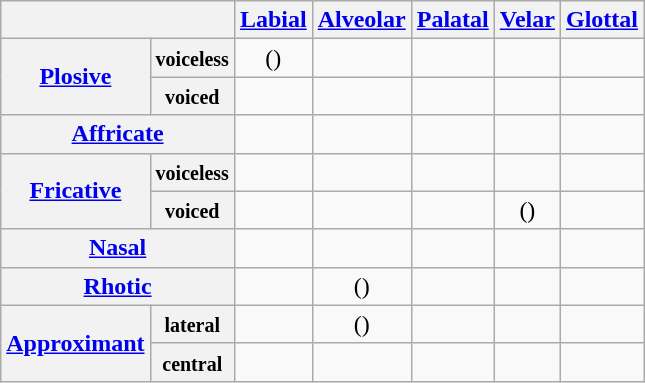<table class="wikitable" style="text-align:center">
<tr>
<th colspan="2"></th>
<th><a href='#'>Labial</a></th>
<th><a href='#'>Alveolar</a></th>
<th><a href='#'>Palatal</a></th>
<th><a href='#'>Velar</a></th>
<th><a href='#'>Glottal</a></th>
</tr>
<tr>
<th rowspan="2"><a href='#'>Plosive</a></th>
<th><small>voiceless</small></th>
<td>()</td>
<td></td>
<td></td>
<td></td>
<td></td>
</tr>
<tr>
<th><small>voiced</small></th>
<td></td>
<td></td>
<td></td>
<td></td>
<td></td>
</tr>
<tr>
<th colspan="2"><a href='#'>Affricate</a></th>
<td></td>
<td></td>
<td></td>
<td></td>
<td></td>
</tr>
<tr>
<th rowspan="2"><a href='#'>Fricative</a></th>
<th><small>voiceless</small></th>
<td></td>
<td></td>
<td></td>
<td></td>
<td></td>
</tr>
<tr>
<th><small>voiced</small></th>
<td></td>
<td></td>
<td></td>
<td>()</td>
<td></td>
</tr>
<tr>
<th colspan="2"><a href='#'>Nasal</a></th>
<td></td>
<td></td>
<td></td>
<td></td>
<td></td>
</tr>
<tr>
<th colspan="2"><a href='#'>Rhotic</a></th>
<td></td>
<td>()</td>
<td></td>
<td></td>
<td></td>
</tr>
<tr>
<th rowspan="2"><a href='#'>Approximant</a></th>
<th><small>lateral</small></th>
<td></td>
<td>()</td>
<td></td>
<td></td>
<td></td>
</tr>
<tr>
<th><small>central</small></th>
<td></td>
<td></td>
<td></td>
<td></td>
<td></td>
</tr>
</table>
